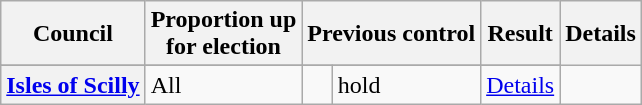<table class="wikitable" border="1">
<tr>
<th scope="col">Council</th>
<th scope="col">Proportion up<br>for election</th>
<th colspan=2>Previous control</th>
<th colspan=2>Result</th>
<th scope="col">Details</th>
</tr>
<tr>
</tr>
<tr>
<th scope="row" style="text-align: left;"><a href='#'>Isles of Scilly</a></th>
<td>All</td>
<td></td>
<td> hold</td>
<td><a href='#'>Details</a></td>
</tr>
</table>
